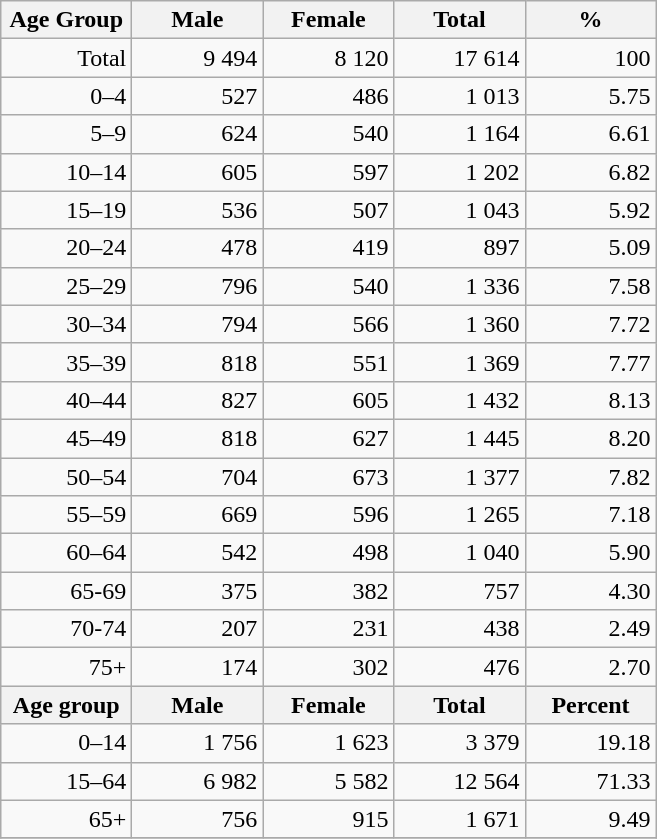<table class="wikitable">
<tr>
<th width="80pt">Age Group</th>
<th width="80pt">Male</th>
<th width="80pt">Female</th>
<th width="80pt">Total</th>
<th width="80pt">%</th>
</tr>
<tr>
<td align="right">Total</td>
<td align="right">9 494</td>
<td align="right">8 120</td>
<td align="right">17 614</td>
<td align="right">100</td>
</tr>
<tr>
<td align="right">0–4</td>
<td align="right">527</td>
<td align="right">486</td>
<td align="right">1 013</td>
<td align="right">5.75</td>
</tr>
<tr>
<td align="right">5–9</td>
<td align="right">624</td>
<td align="right">540</td>
<td align="right">1 164</td>
<td align="right">6.61</td>
</tr>
<tr>
<td align="right">10–14</td>
<td align="right">605</td>
<td align="right">597</td>
<td align="right">1 202</td>
<td align="right">6.82</td>
</tr>
<tr>
<td align="right">15–19</td>
<td align="right">536</td>
<td align="right">507</td>
<td align="right">1 043</td>
<td align="right">5.92</td>
</tr>
<tr>
<td align="right">20–24</td>
<td align="right">478</td>
<td align="right">419</td>
<td align="right">897</td>
<td align="right">5.09</td>
</tr>
<tr>
<td align="right">25–29</td>
<td align="right">796</td>
<td align="right">540</td>
<td align="right">1 336</td>
<td align="right">7.58</td>
</tr>
<tr>
<td align="right">30–34</td>
<td align="right">794</td>
<td align="right">566</td>
<td align="right">1 360</td>
<td align="right">7.72</td>
</tr>
<tr>
<td align="right">35–39</td>
<td align="right">818</td>
<td align="right">551</td>
<td align="right">1 369</td>
<td align="right">7.77</td>
</tr>
<tr>
<td align="right">40–44</td>
<td align="right">827</td>
<td align="right">605</td>
<td align="right">1 432</td>
<td align="right">8.13</td>
</tr>
<tr>
<td align="right">45–49</td>
<td align="right">818</td>
<td align="right">627</td>
<td align="right">1 445</td>
<td align="right">8.20</td>
</tr>
<tr>
<td align="right">50–54</td>
<td align="right">704</td>
<td align="right">673</td>
<td align="right">1 377</td>
<td align="right">7.82</td>
</tr>
<tr>
<td align="right">55–59</td>
<td align="right">669</td>
<td align="right">596</td>
<td align="right">1 265</td>
<td align="right">7.18</td>
</tr>
<tr>
<td align="right">60–64</td>
<td align="right">542</td>
<td align="right">498</td>
<td align="right">1 040</td>
<td align="right">5.90</td>
</tr>
<tr>
<td align="right">65-69</td>
<td align="right">375</td>
<td align="right">382</td>
<td align="right">757</td>
<td align="right">4.30</td>
</tr>
<tr>
<td align="right">70-74</td>
<td align="right">207</td>
<td align="right">231</td>
<td align="right">438</td>
<td align="right">2.49</td>
</tr>
<tr>
<td align="right">75+</td>
<td align="right">174</td>
<td align="right">302</td>
<td align="right">476</td>
<td align="right">2.70</td>
</tr>
<tr>
<th width="50">Age group</th>
<th width="80pt">Male</th>
<th width="80">Female</th>
<th width="80">Total</th>
<th width="50">Percent</th>
</tr>
<tr>
<td align="right">0–14</td>
<td align="right">1 756</td>
<td align="right">1 623</td>
<td align="right">3 379</td>
<td align="right">19.18</td>
</tr>
<tr>
<td align="right">15–64</td>
<td align="right">6 982</td>
<td align="right">5 582</td>
<td align="right">12 564</td>
<td align="right">71.33</td>
</tr>
<tr>
<td align="right">65+</td>
<td align="right">756</td>
<td align="right">915</td>
<td align="right">1 671</td>
<td align="right">9.49</td>
</tr>
<tr>
</tr>
</table>
